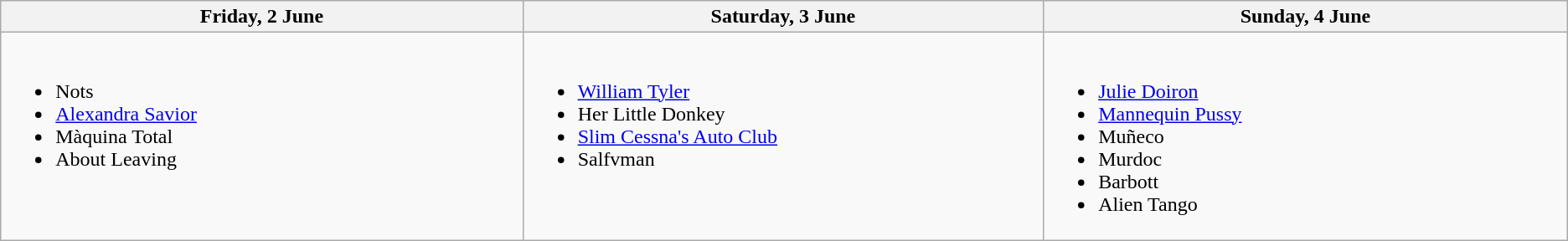<table class="wikitable">
<tr>
<th width="500">Friday, 2 June</th>
<th width="500">Saturday, 3 June</th>
<th width="500">Sunday, 4 June</th>
</tr>
<tr valign="top">
<td><br><ul><li>Nots</li><li><a href='#'>Alexandra Savior</a></li><li>Màquina Total</li><li>About Leaving</li></ul></td>
<td><br><ul><li><a href='#'>William Tyler</a></li><li>Her Little Donkey</li><li><a href='#'>Slim Cessna's Auto Club</a></li><li>Salfvman</li></ul></td>
<td><br><ul><li><a href='#'>Julie Doiron</a></li><li><a href='#'>Mannequin Pussy</a></li><li>Muñeco</li><li>Murdoc</li><li>Barbott</li><li>Alien Tango</li></ul></td>
</tr>
</table>
